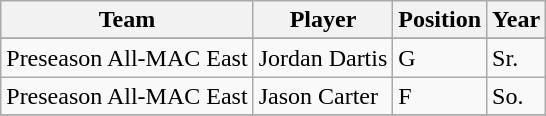<table class="wikitable" border="1">
<tr align=center>
<th style= >Team</th>
<th style= >Player</th>
<th style= >Position</th>
<th style= >Year</th>
</tr>
<tr align="center">
</tr>
<tr>
<td>Preseason All-MAC East</td>
<td>Jordan Dartis</td>
<td>G</td>
<td>Sr.</td>
</tr>
<tr>
<td>Preseason All-MAC East</td>
<td>Jason Carter</td>
<td>F</td>
<td>So.</td>
</tr>
<tr>
</tr>
</table>
